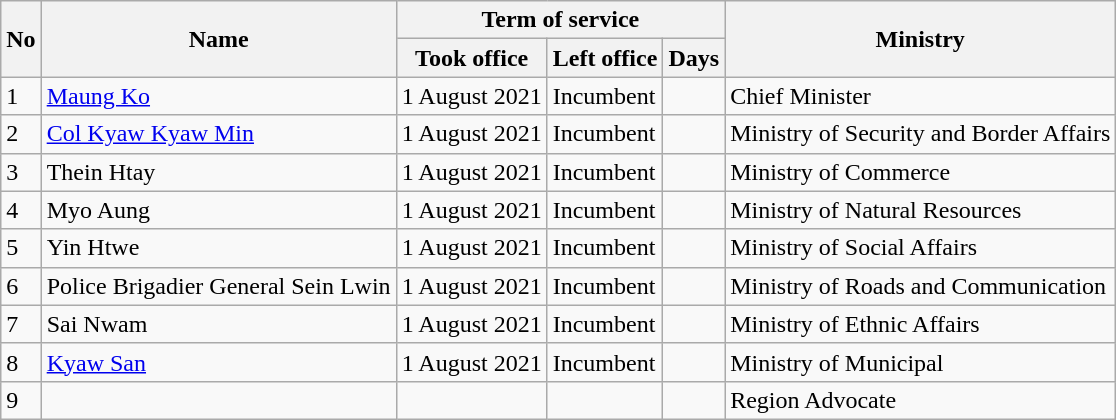<table class="wikitable">
<tr>
<th rowspan=2>No</th>
<th rowspan=2>Name</th>
<th colspan=3>Term of service</th>
<th rowspan=2>Ministry</th>
</tr>
<tr>
<th>Took office</th>
<th>Left office</th>
<th>Days</th>
</tr>
<tr>
<td>1</td>
<td><a href='#'>Maung Ko</a></td>
<td>1 August 2021</td>
<td>Incumbent</td>
<td></td>
<td>Chief Minister</td>
</tr>
<tr>
<td>2</td>
<td><a href='#'>Col Kyaw Kyaw Min</a></td>
<td>1 August 2021</td>
<td>Incumbent</td>
<td></td>
<td>Ministry of Security and Border Affairs</td>
</tr>
<tr>
<td>3</td>
<td>Thein Htay</td>
<td>1 August 2021</td>
<td>Incumbent</td>
<td></td>
<td>Ministry of Commerce</td>
</tr>
<tr>
<td>4</td>
<td>Myo Aung</td>
<td>1 August 2021</td>
<td>Incumbent</td>
<td></td>
<td>Ministry of Natural Resources</td>
</tr>
<tr>
<td>5</td>
<td>Yin Htwe</td>
<td>1 August 2021</td>
<td>Incumbent</td>
<td></td>
<td>Ministry of Social Affairs</td>
</tr>
<tr>
<td>6</td>
<td>Police Brigadier General Sein Lwin</td>
<td>1 August 2021</td>
<td>Incumbent</td>
<td></td>
<td>Ministry of Roads and Communication</td>
</tr>
<tr>
<td>7</td>
<td>Sai Nwam</td>
<td>1 August 2021</td>
<td>Incumbent</td>
<td></td>
<td>Ministry of Ethnic Affairs</td>
</tr>
<tr>
<td>8</td>
<td><a href='#'>Kyaw San</a></td>
<td>1 August 2021</td>
<td>Incumbent</td>
<td></td>
<td>Ministry of Municipal</td>
</tr>
<tr>
<td>9</td>
<td></td>
<td></td>
<td></td>
<td></td>
<td>Region Advocate</td>
</tr>
</table>
